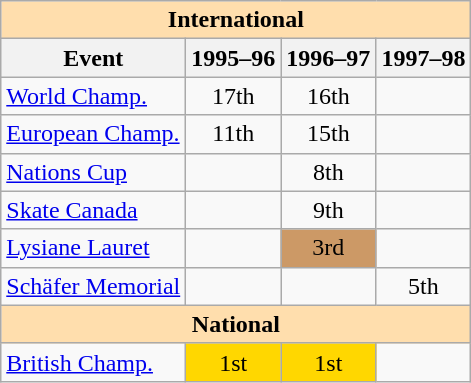<table class="wikitable" style="text-align:center">
<tr>
<th style="background-color: #ffdead; " colspan=4 align=center>International</th>
</tr>
<tr>
<th>Event</th>
<th>1995–96</th>
<th>1996–97</th>
<th>1997–98</th>
</tr>
<tr>
<td align=left><a href='#'>World Champ.</a></td>
<td>17th</td>
<td>16th</td>
<td></td>
</tr>
<tr>
<td align=left><a href='#'>European Champ.</a></td>
<td>11th</td>
<td>15th</td>
<td></td>
</tr>
<tr>
<td align=left> <a href='#'>Nations Cup</a></td>
<td></td>
<td>8th</td>
<td></td>
</tr>
<tr>
<td align=left> <a href='#'>Skate Canada</a></td>
<td></td>
<td>9th</td>
<td></td>
</tr>
<tr>
<td align=left><a href='#'>Lysiane Lauret</a></td>
<td></td>
<td bgcolor="#cc9966">3rd</td>
<td></td>
</tr>
<tr>
<td align=left><a href='#'>Schäfer Memorial</a></td>
<td></td>
<td></td>
<td>5th</td>
</tr>
<tr>
<th style="background-color: #ffdead; " colspan=4 align=center>National</th>
</tr>
<tr>
<td align=left><a href='#'>British Champ.</a></td>
<td bgcolor=gold>1st</td>
<td bgcolor=gold>1st</td>
<td></td>
</tr>
</table>
